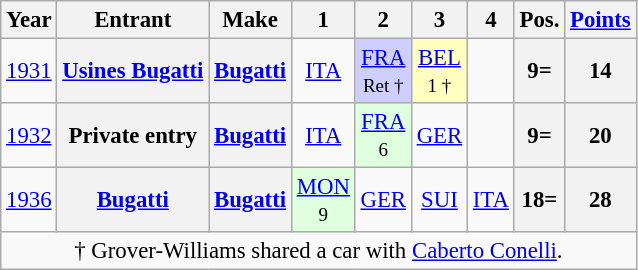<table class="wikitable" style="text-align:center; font-size:95%">
<tr>
<th>Year</th>
<th>Entrant</th>
<th>Make</th>
<th>1</th>
<th>2</th>
<th>3</th>
<th>4</th>
<th>Pos.</th>
<th><a href='#'>Points</a></th>
</tr>
<tr>
<td><a href='#'>1931</a></td>
<th><a href='#'>Usines Bugatti</a></th>
<th><a href='#'>Bugatti</a></th>
<td><a href='#'>ITA</a><br><small></small></td>
<td style="background:#cfcfff;"><a href='#'>FRA</a><br><small>Ret †</small></td>
<td style="background:#ffffbf;"><a href='#'>BEL</a><br><small>1 †</small></td>
<td></td>
<th>9=</th>
<th>14</th>
</tr>
<tr>
<td><a href='#'>1932</a></td>
<th>Private entry</th>
<th><a href='#'>Bugatti</a></th>
<td><a href='#'>ITA</a><br><small></small></td>
<td style="background:#dfffdf;"><a href='#'>FRA</a><br><small>6</small></td>
<td><a href='#'>GER</a><br><small></small></td>
<td></td>
<th>9=</th>
<th>20</th>
</tr>
<tr>
<td><a href='#'>1936</a></td>
<th><a href='#'>Bugatti</a></th>
<th><a href='#'>Bugatti</a></th>
<td style="background:#dfffdf;"><a href='#'>MON</a><br><small>9</small></td>
<td><a href='#'>GER</a><br><small></small></td>
<td><a href='#'>SUI</a><br><small></small></td>
<td><a href='#'>ITA</a><br><small></small></td>
<th>18=</th>
<th>28</th>
</tr>
<tr>
<td colspan="9" style="text-align: center;">† Grover-Williams shared a car with <a href='#'>Caberto Conelli</a>.</td>
</tr>
</table>
